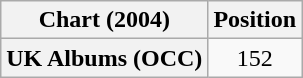<table class="wikitable sortable plainrowheaders" style="text-align:center">
<tr>
<th scope="col">Chart (2004)</th>
<th scope="col">Position</th>
</tr>
<tr>
<th scope="row">UK Albums (OCC)</th>
<td style="text-align:center;">152</td>
</tr>
</table>
